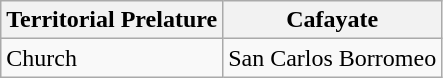<table class="wikitable">
<tr>
<th>Territorial Prelature</th>
<th>Cafayate</th>
</tr>
<tr>
<td>Church</td>
<td>San Carlos Borromeo</td>
</tr>
</table>
